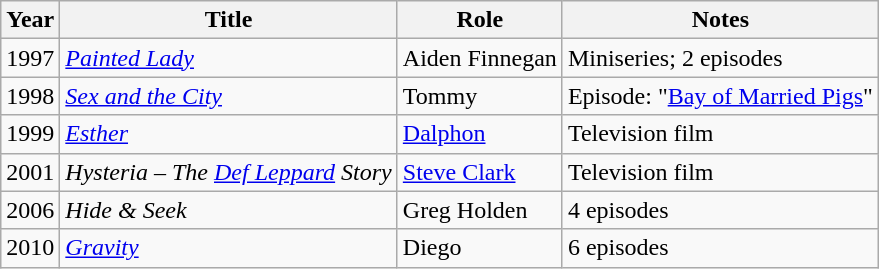<table class="wikitable sortable">
<tr>
<th>Year</th>
<th>Title</th>
<th>Role</th>
<th class="unsortable">Notes</th>
</tr>
<tr>
<td>1997</td>
<td><em><a href='#'>Painted Lady</a></em></td>
<td>Aiden Finnegan</td>
<td>Miniseries; 2 episodes</td>
</tr>
<tr>
<td>1998</td>
<td><em><a href='#'>Sex and the City</a></em></td>
<td>Tommy</td>
<td>Episode: "<a href='#'>Bay of Married Pigs</a>"</td>
</tr>
<tr>
<td>1999</td>
<td><em><a href='#'>Esther</a></em></td>
<td><a href='#'>Dalphon</a></td>
<td>Television film</td>
</tr>
<tr>
<td>2001</td>
<td><em>Hysteria – The <a href='#'>Def Leppard</a> Story</em></td>
<td><a href='#'>Steve Clark</a></td>
<td>Television film</td>
</tr>
<tr>
<td>2006</td>
<td><em>Hide & Seek</em></td>
<td>Greg Holden</td>
<td>4 episodes</td>
</tr>
<tr>
<td>2010</td>
<td><em><a href='#'>Gravity</a></em></td>
<td>Diego</td>
<td>6 episodes</td>
</tr>
</table>
